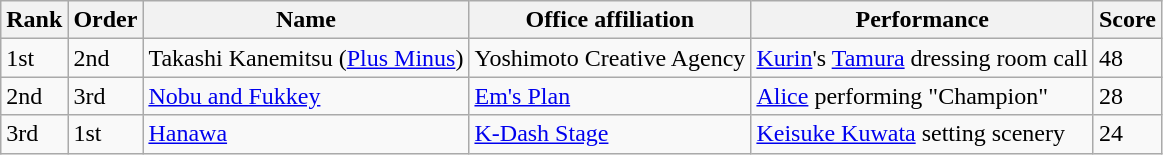<table class="wikitable">
<tr>
<th>Rank</th>
<th>Order</th>
<th>Name</th>
<th>Office affiliation</th>
<th>Performance</th>
<th>Score</th>
</tr>
<tr>
<td>1st</td>
<td>2nd</td>
<td>Takashi Kanemitsu (<a href='#'>Plus Minus</a>)</td>
<td>Yoshimoto Creative Agency</td>
<td><a href='#'>Kurin</a>'s <a href='#'>Tamura</a> dressing room call</td>
<td>48</td>
</tr>
<tr>
<td>2nd</td>
<td>3rd</td>
<td><a href='#'>Nobu and Fukkey</a></td>
<td><a href='#'>Em's Plan</a></td>
<td><a href='#'>Alice</a> performing "Champion"</td>
<td>28</td>
</tr>
<tr>
<td>3rd</td>
<td>1st</td>
<td><a href='#'>Hanawa</a></td>
<td><a href='#'>K-Dash Stage</a></td>
<td><a href='#'>Keisuke Kuwata</a> setting scenery</td>
<td>24</td>
</tr>
</table>
